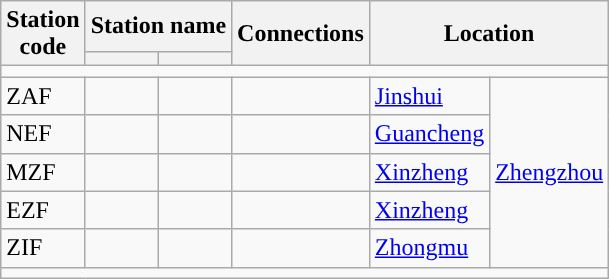<table class="wikitable">
<tr>
<th rowspan="2">Station<br>code</th>
<th colspan="2">Station name</th>
<th rowspan="2">Connections</th>
<th colspan="2" rowspan="2">Location</th>
</tr>
<tr>
<th></th>
<th></th>
</tr>
<tr style="background:#">
<td colspan = "6"></td>
</tr>
<tr>
<td>ZAF</td>
<td></td>
<td></td>
<td>   </td>
<td><a href='#'>Jinshui</a></td>
<td rowspan="5"><a href='#'>Zhengzhou</a></td>
</tr>
<tr>
<td>NEF</td>
<td></td>
<td></td>
<td>  </td>
<td><a href='#'>Guancheng</a></td>
</tr>
<tr>
<td>MZF</td>
<td></td>
<td></td>
<td>  </td>
<td><a href='#'>Xinzheng</a></td>
</tr>
<tr>
<td>EZF</td>
<td></td>
<td></td>
<td>  </td>
<td><a href='#'>Xinzheng</a></td>
</tr>
<tr>
<td>ZIF</td>
<td></td>
<td></td>
<td> </td>
<td><a href='#'>Zhongmu</a></td>
</tr>
<tr style="background:#">
<td colspan = "6"></td>
</tr>
</table>
